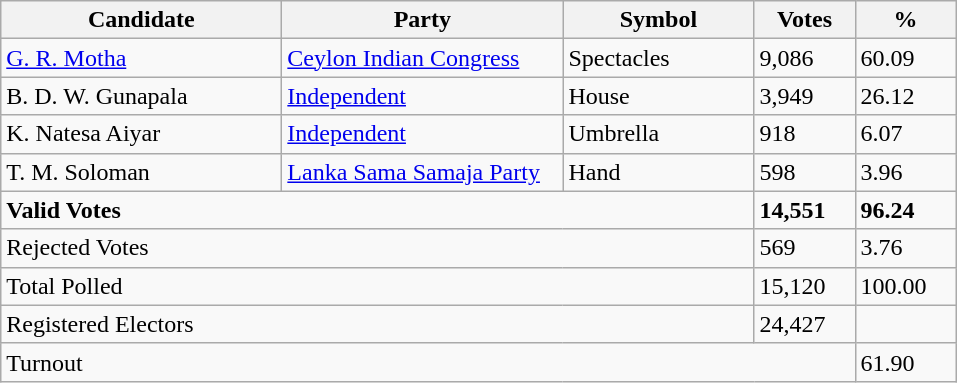<table class="wikitable" border="1" style="text-align:right;">
<tr>
<th align=left width="180">Candidate</th>
<th align=left width="180">Party</th>
<th align=left width="120">Symbol</th>
<th align=left width="60">Votes</th>
<th align=left width="60">%</th>
</tr>
<tr>
<td align=left><a href='#'>G. R. Motha</a></td>
<td align=left><a href='#'>Ceylon Indian Congress</a></td>
<td align=left>Spectacles</td>
<td align=left>9,086</td>
<td align=left>60.09</td>
</tr>
<tr>
<td align=left>B. D. W. Gunapala</td>
<td align=left><a href='#'>Independent</a></td>
<td align=left>House</td>
<td align=left>3,949</td>
<td align=left>26.12</td>
</tr>
<tr>
<td align=left>K. Natesa Aiyar</td>
<td align=left><a href='#'>Independent</a></td>
<td align=left>Umbrella</td>
<td align=left>918</td>
<td align=left>6.07</td>
</tr>
<tr>
<td align=left>T. M. Soloman</td>
<td align=left><a href='#'>Lanka Sama Samaja Party</a></td>
<td align=left>Hand</td>
<td align=left>598</td>
<td align=left>3.96</td>
</tr>
<tr>
<td align=left colspan=3><strong>Valid Votes</strong></td>
<td align=left><strong>14,551</strong></td>
<td align=left><strong>96.24</strong></td>
</tr>
<tr>
<td align=left colspan=3>Rejected Votes</td>
<td align=left>569</td>
<td align=left>3.76</td>
</tr>
<tr>
<td align=left colspan=3>Total Polled</td>
<td align=left>15,120</td>
<td align=left>100.00</td>
</tr>
<tr>
<td align=left colspan=3>Registered Electors</td>
<td align=left>24,427</td>
<td></td>
</tr>
<tr>
<td align=left colspan=4>Turnout</td>
<td align=left>61.90</td>
</tr>
</table>
